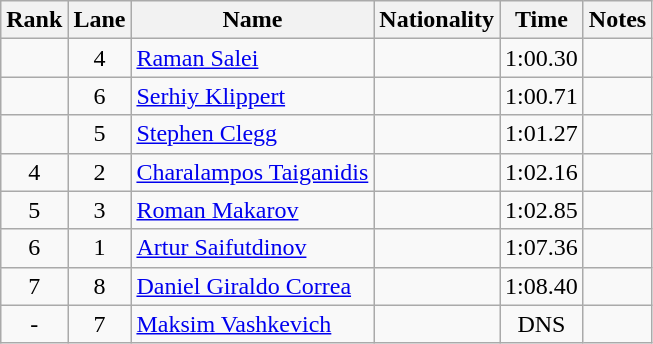<table class="wikitable sortable" style="text-align:center">
<tr>
<th>Rank</th>
<th>Lane</th>
<th>Name</th>
<th>Nationality</th>
<th>Time</th>
<th>Notes</th>
</tr>
<tr>
<td></td>
<td>4</td>
<td align=left><a href='#'>Raman Salei</a></td>
<td align=left></td>
<td>1:00.30</td>
<td></td>
</tr>
<tr>
<td></td>
<td>6</td>
<td align=left><a href='#'>Serhiy Klippert</a></td>
<td align=left></td>
<td>1:00.71</td>
<td></td>
</tr>
<tr>
<td></td>
<td>5</td>
<td align=left><a href='#'>Stephen Clegg</a></td>
<td align=left></td>
<td>1:01.27</td>
<td></td>
</tr>
<tr>
<td>4</td>
<td>2</td>
<td align=left><a href='#'>Charalampos Taiganidis</a></td>
<td align=left></td>
<td>1:02.16</td>
<td></td>
</tr>
<tr>
<td>5</td>
<td>3</td>
<td align=left><a href='#'>Roman Makarov</a></td>
<td align=left></td>
<td>1:02.85</td>
<td></td>
</tr>
<tr>
<td>6</td>
<td>1</td>
<td align=left><a href='#'>Artur Saifutdinov</a></td>
<td align=left></td>
<td>1:07.36</td>
<td></td>
</tr>
<tr>
<td>7</td>
<td>8</td>
<td align=left><a href='#'>Daniel Giraldo Correa</a></td>
<td align=left></td>
<td>1:08.40</td>
<td></td>
</tr>
<tr>
<td>-</td>
<td>7</td>
<td align=left><a href='#'>Maksim Vashkevich</a></td>
<td align=left></td>
<td>DNS</td>
<td></td>
</tr>
</table>
